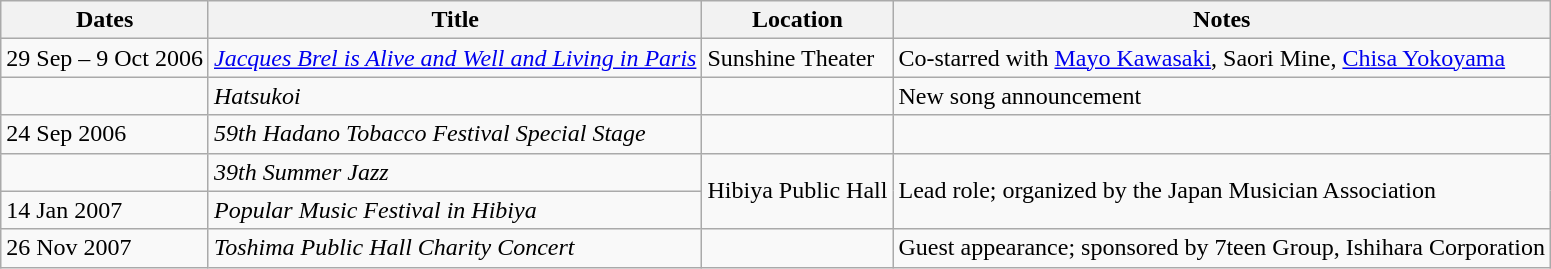<table class="wikitable">
<tr>
<th>Dates</th>
<th>Title</th>
<th>Location</th>
<th>Notes</th>
</tr>
<tr>
<td>29 Sep – 9 Oct 2006</td>
<td><em><a href='#'>Jacques Brel is Alive and Well and Living in Paris</a></em></td>
<td>Sunshine Theater</td>
<td>Co-starred with <a href='#'>Mayo Kawasaki</a>, Saori Mine, <a href='#'>Chisa Yokoyama</a></td>
</tr>
<tr>
<td></td>
<td><em>Hatsukoi</em></td>
<td></td>
<td>New song announcement</td>
</tr>
<tr>
<td>24 Sep 2006</td>
<td><em>59th Hadano Tobacco Festival Special Stage</em></td>
<td></td>
<td></td>
</tr>
<tr>
<td></td>
<td><em>39th Summer Jazz</em></td>
<td rowspan="2">Hibiya Public Hall</td>
<td rowspan="2">Lead role; organized by the Japan Musician Association</td>
</tr>
<tr>
<td>14 Jan 2007</td>
<td><em>Popular Music Festival in Hibiya</em></td>
</tr>
<tr>
<td>26 Nov 2007</td>
<td><em>Toshima Public Hall Charity Concert</em></td>
<td></td>
<td>Guest appearance; sponsored by 7teen Group, Ishihara Corporation</td>
</tr>
</table>
